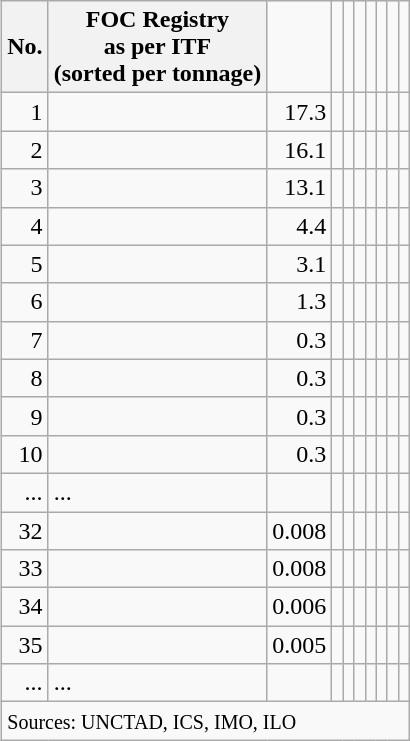<table class="wikitable" style="float:right; margin-left: 10px;">
<tr>
<th>No.</th>
<th>FOC Registry<br>as per ITF<br>(sorted per tonnage)</th>
<td></td>
<td></td>
<td></td>
<td></td>
<td></td>
<td></td>
<td></td>
<td></td>
</tr>
<tr>
<td style="text-align:right;">1</td>
<td></td>
<td style="text-align:right;">17.3</td>
<td></td>
<td></td>
<td></td>
<td></td>
<td></td>
<td></td>
<td></td>
</tr>
<tr>
<td style="text-align:right;">2</td>
<td></td>
<td style="text-align:right;">16.1</td>
<td></td>
<td></td>
<td></td>
<td></td>
<td></td>
<td></td>
<td></td>
</tr>
<tr>
<td style="text-align:right;">3</td>
<td></td>
<td style="text-align:right;">13.1</td>
<td></td>
<td></td>
<td></td>
<td></td>
<td></td>
<td></td>
<td></td>
</tr>
<tr>
<td style="text-align:right;">4</td>
<td></td>
<td style="text-align:right;">4.4</td>
<td></td>
<td></td>
<td></td>
<td></td>
<td></td>
<td></td>
<td></td>
</tr>
<tr>
<td style="text-align:right;">5</td>
<td></td>
<td style="text-align:right;">3.1</td>
<td></td>
<td></td>
<td></td>
<td></td>
<td></td>
<td></td>
<td></td>
</tr>
<tr>
<td style="text-align:right;">6</td>
<td></td>
<td style="text-align:right;">1.3</td>
<td></td>
<td></td>
<td></td>
<td></td>
<td></td>
<td></td>
<td></td>
</tr>
<tr>
<td style="text-align:right;">7</td>
<td></td>
<td style="text-align:right;">0.3</td>
<td></td>
<td></td>
<td></td>
<td></td>
<td></td>
<td></td>
<td></td>
</tr>
<tr>
<td style="text-align:right;">8</td>
<td></td>
<td style="text-align:right;">0.3</td>
<td></td>
<td></td>
<td></td>
<td></td>
<td></td>
<td></td>
<td></td>
</tr>
<tr>
<td style="text-align:right;">9</td>
<td></td>
<td style="text-align:right;">0.3</td>
<td></td>
<td></td>
<td></td>
<td></td>
<td></td>
<td></td>
<td></td>
</tr>
<tr>
<td style="text-align:right;">10</td>
<td></td>
<td style="text-align:right;">0.3</td>
<td></td>
<td></td>
<td></td>
<td></td>
<td></td>
<td></td>
<td></td>
</tr>
<tr>
<td style="text-align:right;">...</td>
<td>...</td>
<td style="text-align:right;"></td>
<td></td>
<td></td>
<td></td>
<td></td>
<td></td>
<td></td>
<td></td>
</tr>
<tr>
<td style="text-align:right;">32</td>
<td></td>
<td style="text-align:right;">0.008</td>
<td></td>
<td></td>
<td></td>
<td></td>
<td></td>
<td></td>
<td></td>
</tr>
<tr>
<td style="text-align:right;">33</td>
<td></td>
<td style="text-align:right;">0.008</td>
<td></td>
<td></td>
<td></td>
<td></td>
<td></td>
<td></td>
<td></td>
</tr>
<tr>
<td style="text-align:right;">34</td>
<td></td>
<td style="text-align:right;">0.006</td>
<td></td>
<td></td>
<td></td>
<td></td>
<td></td>
<td></td>
<td></td>
</tr>
<tr>
<td style="text-align:right;">35</td>
<td></td>
<td style="text-align:right;">0.005</td>
<td></td>
<td></td>
<td></td>
<td></td>
<td></td>
<td></td>
<td></td>
</tr>
<tr>
<td style="text-align:right;">...</td>
<td>...</td>
<td></td>
<td></td>
<td></td>
<td></td>
<td></td>
<td></td>
<td></td>
<td></td>
</tr>
<tr>
<td colspan="10"><small>Sources: UNCTAD</small><small>, I</small><small>CS</small><small>, I</small><small>MO, ILO</small></td>
</tr>
</table>
